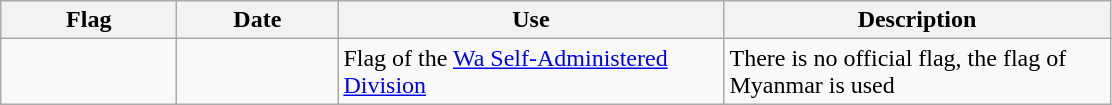<table class="wikitable">
<tr>
<th width="110">Flag</th>
<th width="100">Date</th>
<th width="250">Use</th>
<th width="250">Description</th>
</tr>
<tr>
<td></td>
<td></td>
<td>Flag of the <a href='#'>Wa Self-Administered Division</a></td>
<td>There is no official flag, the flag of Myanmar is used</td>
</tr>
</table>
